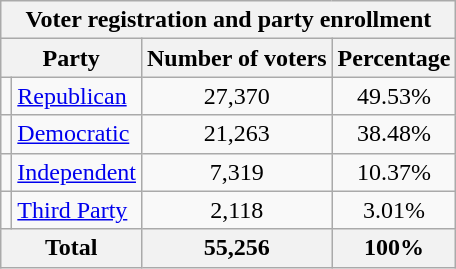<table class="wikitable float">
<tr>
<th colspan = 6>Voter registration and party enrollment</th>
</tr>
<tr>
<th colspan = 2>Party</th>
<th>Number of voters</th>
<th>Percentage</th>
</tr>
<tr>
<td></td>
<td><a href='#'>Republican</a></td>
<td style="text-align:center;">27,370</td>
<td style="text-align:center;">49.53%</td>
</tr>
<tr>
<td></td>
<td><a href='#'>Democratic</a></td>
<td style="text-align:center;">21,263</td>
<td style="text-align:center;">38.48%</td>
</tr>
<tr>
<td></td>
<td><a href='#'>Independent</a></td>
<td style="text-align:center;">7,319</td>
<td style="text-align:center;">10.37%</td>
</tr>
<tr>
<td></td>
<td><a href='#'>Third Party</a></td>
<td style="text-align:center;">2,118</td>
<td style="text-align:center;">3.01%</td>
</tr>
<tr>
<th colspan="2">Total</th>
<th style="text-align:center;">55,256</th>
<th style="text-align:center;">100%</th>
</tr>
</table>
